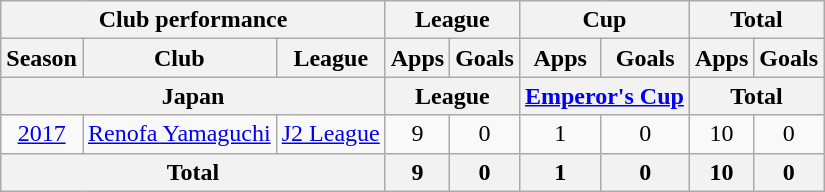<table class="wikitable" style="text-align:center;">
<tr>
<th colspan=3>Club performance</th>
<th colspan=2>League</th>
<th colspan=2>Cup</th>
<th colspan=2>Total</th>
</tr>
<tr>
<th>Season</th>
<th>Club</th>
<th>League</th>
<th>Apps</th>
<th>Goals</th>
<th>Apps</th>
<th>Goals</th>
<th>Apps</th>
<th>Goals</th>
</tr>
<tr>
<th colspan=3>Japan</th>
<th colspan=2>League</th>
<th colspan=2><a href='#'>Emperor's Cup</a></th>
<th colspan=2>Total</th>
</tr>
<tr>
<td><a href='#'>2017</a></td>
<td rowspan="1"><a href='#'>Renofa Yamaguchi</a></td>
<td rowspan="1"><a href='#'>J2 League</a></td>
<td>9</td>
<td>0</td>
<td>1</td>
<td>0</td>
<td>10</td>
<td>0</td>
</tr>
<tr>
<th colspan=3>Total</th>
<th>9</th>
<th>0</th>
<th>1</th>
<th>0</th>
<th>10</th>
<th>0</th>
</tr>
</table>
